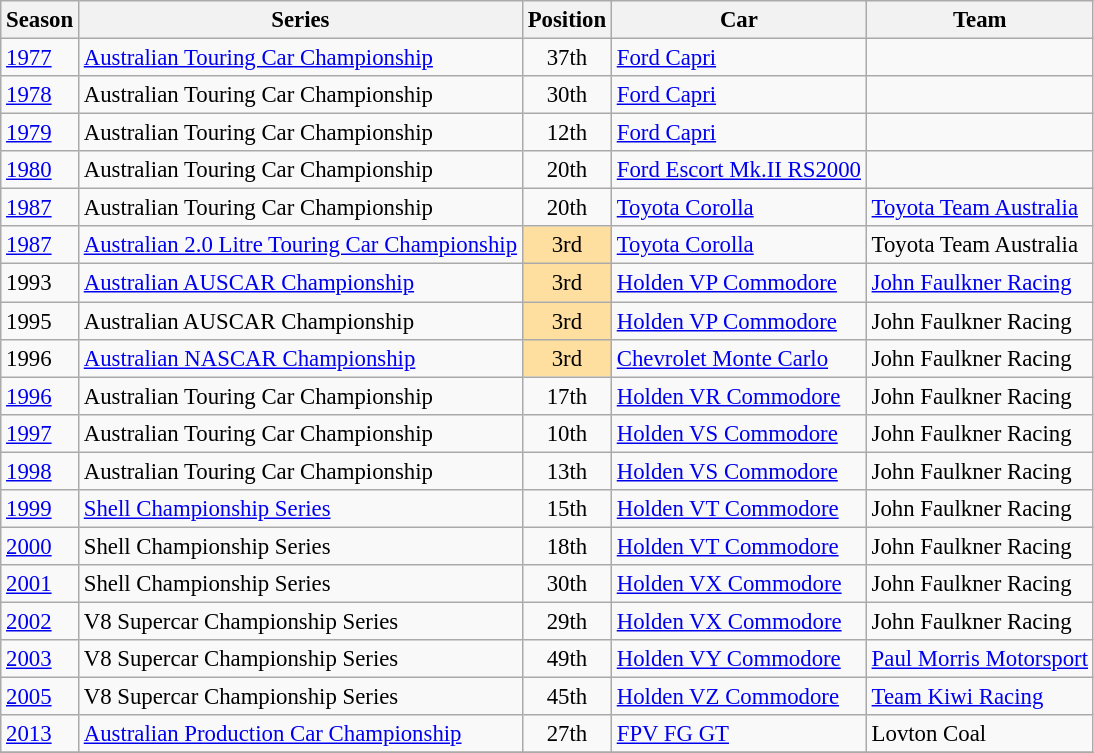<table class="wikitable" style="font-size: 95%;">
<tr>
<th>Season</th>
<th>Series</th>
<th>Position</th>
<th>Car</th>
<th>Team</th>
</tr>
<tr>
<td><a href='#'>1977</a></td>
<td><a href='#'>Australian Touring Car Championship</a></td>
<td align="center">37th</td>
<td><a href='#'>Ford Capri</a></td>
<td></td>
</tr>
<tr>
<td><a href='#'>1978</a></td>
<td>Australian Touring Car Championship</td>
<td align="center">30th</td>
<td><a href='#'>Ford Capri</a></td>
<td></td>
</tr>
<tr>
<td><a href='#'>1979</a></td>
<td>Australian Touring Car Championship</td>
<td align="center">12th</td>
<td><a href='#'>Ford Capri</a></td>
<td></td>
</tr>
<tr>
<td><a href='#'>1980</a></td>
<td>Australian Touring Car Championship</td>
<td align="center">20th</td>
<td><a href='#'>Ford Escort Mk.II RS2000</a></td>
<td></td>
</tr>
<tr>
<td><a href='#'>1987</a></td>
<td>Australian Touring Car Championship</td>
<td align="center">20th</td>
<td><a href='#'>Toyota Corolla</a></td>
<td><a href='#'>Toyota Team Australia</a></td>
</tr>
<tr>
<td><a href='#'>1987</a></td>
<td><a href='#'>Australian 2.0 Litre Touring Car Championship</a></td>
<td align="center" style="background:#ffdf9f;">3rd</td>
<td><a href='#'>Toyota Corolla</a></td>
<td>Toyota Team Australia</td>
</tr>
<tr>
<td>1993</td>
<td><a href='#'>Australian AUSCAR Championship</a></td>
<td align="center" style="background:#ffdf9f;">3rd</td>
<td><a href='#'>Holden VP Commodore</a></td>
<td><a href='#'>John Faulkner Racing</a></td>
</tr>
<tr>
<td>1995</td>
<td>Australian AUSCAR Championship</td>
<td align="center" style="background:#ffdf9f;">3rd</td>
<td><a href='#'>Holden VP Commodore</a></td>
<td>John Faulkner Racing</td>
</tr>
<tr>
<td>1996</td>
<td><a href='#'>Australian NASCAR Championship</a></td>
<td align="center" style="background:#ffdf9f;">3rd</td>
<td><a href='#'>Chevrolet Monte Carlo</a></td>
<td>John Faulkner Racing</td>
</tr>
<tr>
<td><a href='#'>1996</a></td>
<td>Australian Touring Car Championship</td>
<td align="center">17th</td>
<td><a href='#'>Holden VR Commodore</a></td>
<td>John Faulkner Racing</td>
</tr>
<tr>
<td><a href='#'>1997</a></td>
<td>Australian Touring Car Championship</td>
<td align="center">10th</td>
<td><a href='#'>Holden VS Commodore</a></td>
<td>John Faulkner Racing</td>
</tr>
<tr>
<td><a href='#'>1998</a></td>
<td>Australian Touring Car Championship</td>
<td align="center">13th</td>
<td><a href='#'>Holden VS Commodore</a></td>
<td>John Faulkner Racing</td>
</tr>
<tr>
<td><a href='#'>1999</a></td>
<td><a href='#'>Shell Championship Series</a></td>
<td align="center">15th</td>
<td><a href='#'>Holden VT Commodore</a></td>
<td>John Faulkner Racing</td>
</tr>
<tr>
<td><a href='#'>2000</a></td>
<td>Shell Championship Series</td>
<td align="center">18th</td>
<td><a href='#'>Holden VT Commodore</a></td>
<td>John Faulkner Racing</td>
</tr>
<tr>
<td><a href='#'>2001</a></td>
<td>Shell Championship Series</td>
<td align="center">30th</td>
<td><a href='#'>Holden VX Commodore</a></td>
<td>John Faulkner Racing</td>
</tr>
<tr>
<td><a href='#'>2002</a></td>
<td>V8 Supercar Championship Series</td>
<td align="center">29th</td>
<td><a href='#'>Holden VX Commodore</a></td>
<td>John Faulkner Racing</td>
</tr>
<tr>
<td><a href='#'>2003</a></td>
<td>V8 Supercar Championship Series</td>
<td align="center">49th</td>
<td><a href='#'>Holden VY Commodore</a></td>
<td><a href='#'>Paul Morris Motorsport</a></td>
</tr>
<tr>
<td><a href='#'>2005</a></td>
<td>V8 Supercar Championship Series</td>
<td align="center">45th</td>
<td><a href='#'>Holden VZ Commodore</a></td>
<td><a href='#'>Team Kiwi Racing</a></td>
</tr>
<tr>
<td><a href='#'>2013</a></td>
<td><a href='#'>Australian Production Car Championship</a></td>
<td align="center">27th</td>
<td><a href='#'>FPV FG GT</a></td>
<td>Lovton Coal</td>
</tr>
<tr>
</tr>
</table>
